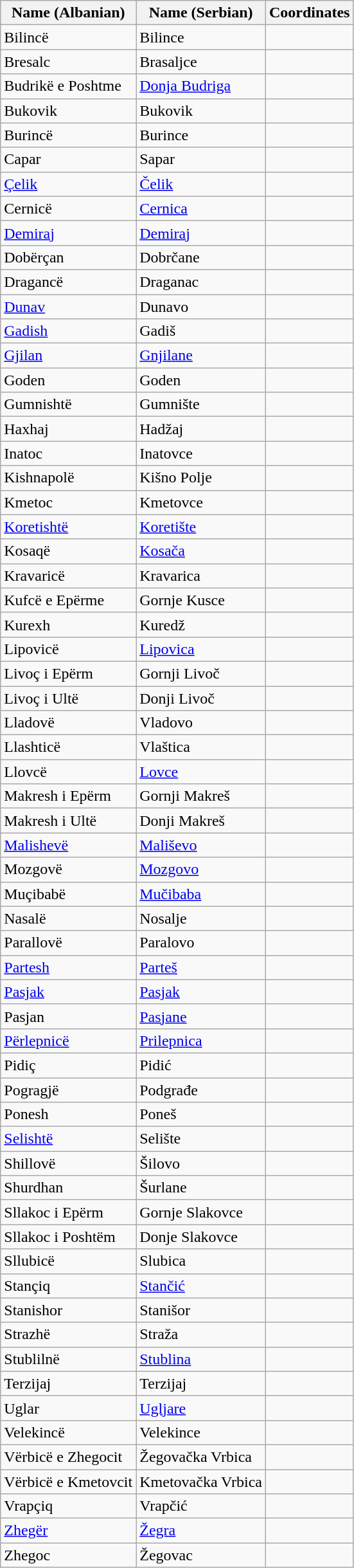<table class="wikitable sortable">
<tr>
<th>Name (Albanian)</th>
<th>Name (Serbian)</th>
<th>Coordinates</th>
</tr>
<tr>
<td>Bilincë</td>
<td>Bilince</td>
<td></td>
</tr>
<tr>
<td>Bresalc</td>
<td>Brasaljce</td>
<td></td>
</tr>
<tr>
<td>Budrikë e Poshtme</td>
<td><a href='#'>Donja Budriga</a></td>
<td></td>
</tr>
<tr>
<td>Bukovik</td>
<td>Bukovik</td>
<td></td>
</tr>
<tr>
<td>Burincë</td>
<td>Burince</td>
<td></td>
</tr>
<tr>
<td>Capar</td>
<td>Sapar</td>
<td></td>
</tr>
<tr>
<td><a href='#'>Çelik</a></td>
<td><a href='#'>Čelik</a></td>
<td></td>
</tr>
<tr>
<td>Cernicë</td>
<td><a href='#'>Cernica</a></td>
<td></td>
</tr>
<tr>
<td><a href='#'>Demiraj</a></td>
<td><a href='#'>Demiraj</a></td>
<td></td>
</tr>
<tr>
<td>Dobërçan</td>
<td>Dobrčane</td>
<td></td>
</tr>
<tr>
<td>Dragancë</td>
<td>Draganac</td>
<td></td>
</tr>
<tr>
<td><a href='#'>Dunav</a></td>
<td>Dunavo</td>
<td></td>
</tr>
<tr>
<td><a href='#'>Gadish</a></td>
<td>Gadiš</td>
<td></td>
</tr>
<tr>
<td><a href='#'>Gjilan</a></td>
<td><a href='#'>Gnjilane</a></td>
<td></td>
</tr>
<tr>
<td>Goden</td>
<td>Goden</td>
<td></td>
</tr>
<tr>
<td>Gumnishtë</td>
<td>Gumnište</td>
<td></td>
</tr>
<tr>
<td>Haxhaj</td>
<td>Hadžaj</td>
<td></td>
</tr>
<tr>
<td>Inatoc</td>
<td>Inatovce</td>
<td></td>
</tr>
<tr>
<td>Kishnapolë</td>
<td>Kišno Polje</td>
<td></td>
</tr>
<tr>
<td>Kmetoc</td>
<td>Kmetovce</td>
<td></td>
</tr>
<tr>
<td><a href='#'>Koretishtë</a></td>
<td><a href='#'>Koretište</a></td>
<td></td>
</tr>
<tr>
<td>Kosaqë</td>
<td><a href='#'>Kosača</a></td>
<td></td>
</tr>
<tr>
<td>Kravaricë</td>
<td>Kravarica</td>
<td></td>
</tr>
<tr>
<td>Kufcë e Epërme</td>
<td>Gornje Kusce</td>
<td></td>
</tr>
<tr>
<td>Kurexh</td>
<td>Kuredž</td>
<td></td>
</tr>
<tr>
<td>Lipovicë</td>
<td><a href='#'>Lipovica</a></td>
<td></td>
</tr>
<tr>
<td>Livoç i Epërm</td>
<td>Gornji Livoč</td>
<td></td>
</tr>
<tr>
<td>Livoç i Ultë</td>
<td>Donji Livoč</td>
<td></td>
</tr>
<tr>
<td>Lladovë</td>
<td>Vladovo</td>
<td></td>
</tr>
<tr>
<td>Llashticë</td>
<td>Vlaštica</td>
<td></td>
</tr>
<tr>
<td>Llovcë</td>
<td><a href='#'>Lovce</a></td>
<td></td>
</tr>
<tr>
<td>Makresh i Epërm</td>
<td>Gornji Makreš</td>
<td></td>
</tr>
<tr>
<td>Makresh i Ultë</td>
<td>Donji Makreš</td>
<td></td>
</tr>
<tr>
<td><a href='#'>Malishevë</a></td>
<td><a href='#'>Mališevo</a></td>
<td></td>
</tr>
<tr>
<td>Mozgovë</td>
<td><a href='#'>Mozgovo</a></td>
<td></td>
</tr>
<tr>
<td>Muçibabë</td>
<td><a href='#'>Mučibaba</a></td>
<td></td>
</tr>
<tr>
<td>Nasalë</td>
<td>Nosalje</td>
<td></td>
</tr>
<tr>
<td>Parallovë</td>
<td>Paralovo</td>
<td></td>
</tr>
<tr>
<td><a href='#'>Partesh</a></td>
<td><a href='#'>Parteš</a></td>
<td></td>
</tr>
<tr>
<td><a href='#'>Pasjak</a></td>
<td><a href='#'>Pasjak</a></td>
<td></td>
</tr>
<tr>
<td>Pasjan</td>
<td><a href='#'>Pasjane</a></td>
<td></td>
</tr>
<tr>
<td><a href='#'>Përlepnicë</a></td>
<td><a href='#'>Prilepnica</a></td>
<td></td>
</tr>
<tr>
<td>Pidiç</td>
<td>Pidić</td>
<td></td>
</tr>
<tr>
<td>Pogragjë</td>
<td>Podgrađe</td>
<td></td>
</tr>
<tr>
<td>Ponesh</td>
<td>Poneš</td>
<td></td>
</tr>
<tr>
<td><a href='#'>Selishtë</a></td>
<td>Selište</td>
<td></td>
</tr>
<tr>
<td>Shillovë</td>
<td>Šilovo</td>
<td></td>
</tr>
<tr>
<td>Shurdhan</td>
<td>Šurlane</td>
<td></td>
</tr>
<tr>
<td>Sllakoc i Epërm</td>
<td>Gornje Slakovce</td>
<td></td>
</tr>
<tr>
<td>Sllakoc i Poshtëm</td>
<td>Donje Slakovce</td>
<td></td>
</tr>
<tr>
<td>Sllubicë</td>
<td>Slubica</td>
<td></td>
</tr>
<tr>
<td>Stançiq</td>
<td><a href='#'>Stančić</a></td>
<td></td>
</tr>
<tr>
<td>Stanishor</td>
<td>Stanišor</td>
<td></td>
</tr>
<tr>
<td>Strazhë</td>
<td>Straža</td>
<td></td>
</tr>
<tr>
<td>Stublilnë</td>
<td><a href='#'>Stublina</a></td>
<td></td>
</tr>
<tr>
<td>Terzijaj</td>
<td>Terzijaj</td>
<td></td>
</tr>
<tr>
<td>Uglar</td>
<td><a href='#'>Ugljare</a></td>
<td></td>
</tr>
<tr>
<td>Velekincë</td>
<td>Velekince</td>
<td></td>
</tr>
<tr>
<td>Vërbicë e Zhegocit</td>
<td>Žegovačka Vrbica</td>
<td></td>
</tr>
<tr>
<td>Vërbicë e Kmetovcit</td>
<td>Kmetovačka Vrbica</td>
<td></td>
</tr>
<tr>
<td>Vrapçiq</td>
<td>Vrapčić</td>
<td></td>
</tr>
<tr>
<td><a href='#'>Zhegër</a></td>
<td><a href='#'>Žegra</a></td>
<td></td>
</tr>
<tr>
<td>Zhegoc</td>
<td>Žegovac</td>
<td></td>
</tr>
</table>
